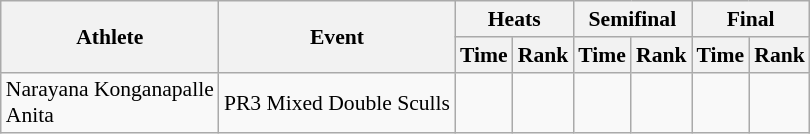<table class="wikitable" style="text-align:center; font-size:90%">
<tr>
<th rowspan="2">Athlete</th>
<th rowspan="2">Event</th>
<th colspan="2">Heats</th>
<th colspan="2">Semifinal</th>
<th colspan="2">Final</th>
</tr>
<tr>
<th>Time</th>
<th>Rank</th>
<th>Time</th>
<th>Rank</th>
<th>Time</th>
<th>Rank</th>
</tr>
<tr>
<td align=left>Narayana Konganapalle<br>Anita</td>
<td>PR3 Mixed Double Sculls</td>
<td></td>
<td></td>
<td></td>
<td></td>
<td></td>
<td></td>
</tr>
</table>
